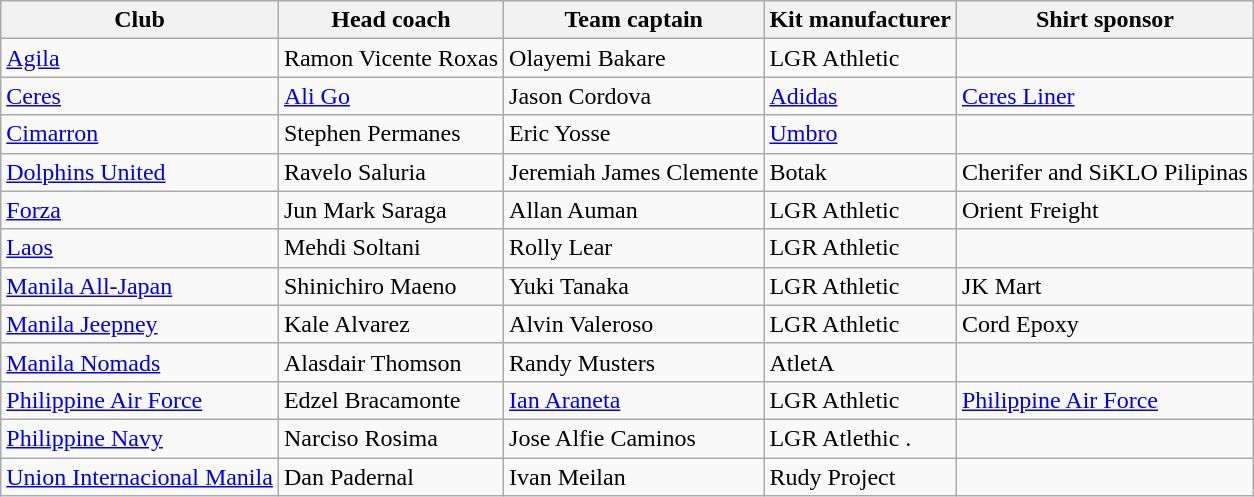<table class="wikitable sortable">
<tr>
<th>Club</th>
<th>Head coach</th>
<th>Team captain</th>
<th>Kit manufacturer</th>
<th>Shirt sponsor</th>
</tr>
<tr>
<td><a href='#'>Agila</a></td>
<td> Ramon Vicente Roxas</td>
<td> Olayemi Bakare</td>
<td>LGR Athletic</td>
<td></td>
</tr>
<tr>
<td><a href='#'>Ceres</a></td>
<td> <a href='#'>Ali Go</a></td>
<td> Jason Cordova</td>
<td><a href='#'>Adidas</a></td>
<td><a href='#'>Ceres Liner</a></td>
</tr>
<tr>
<td><a href='#'>Cimarron</a></td>
<td> Stephen Permanes</td>
<td> Eric Yosse</td>
<td><a href='#'>Umbro</a></td>
<td></td>
</tr>
<tr>
<td><a href='#'>Dolphins United</a></td>
<td> Ravelo Saluria</td>
<td> Jeremiah James Clemente</td>
<td>Botak</td>
<td>Cherifer and SiKLO Pilipinas</td>
</tr>
<tr>
<td><a href='#'>Forza</a></td>
<td> Jun Mark Saraga</td>
<td> Allan Auman</td>
<td>LGR Athletic</td>
<td>Orient Freight</td>
</tr>
<tr>
<td><a href='#'>Laos</a></td>
<td> Mehdi Soltani</td>
<td> Rolly Lear</td>
<td>LGR Athletic</td>
<td></td>
</tr>
<tr>
<td><a href='#'>Manila All-Japan</a></td>
<td> Shinichiro Maeno</td>
<td> Yuki Tanaka</td>
<td>LGR Athletic</td>
<td>JK Mart</td>
</tr>
<tr>
<td><a href='#'>Manila Jeepney</a></td>
<td> Kale Alvarez</td>
<td> Alvin Valeroso</td>
<td>LGR Athletic</td>
<td>Cord Epoxy</td>
</tr>
<tr>
<td><a href='#'>Manila Nomads</a></td>
<td> Alasdair Thomson</td>
<td> Randy Musters</td>
<td>AtletA</td>
<td></td>
</tr>
<tr>
<td><a href='#'>Philippine Air Force</a></td>
<td> Edzel Bracamonte</td>
<td> <a href='#'>Ian Araneta</a></td>
<td>LGR Athletic</td>
<td><a href='#'>Philippine Air Force</a></td>
</tr>
<tr>
<td><a href='#'>Philippine Navy</a></td>
<td> Narciso Rosima</td>
<td> Jose Alfie Caminos</td>
<td>LGR Atlethic                                                                                                .</td>
</tr>
<tr>
<td><a href='#'>Union Internacional Manila</a></td>
<td> Dan Padernal</td>
<td> Ivan Meilan</td>
<td>Rudy Project</td>
<td></td>
</tr>
</table>
